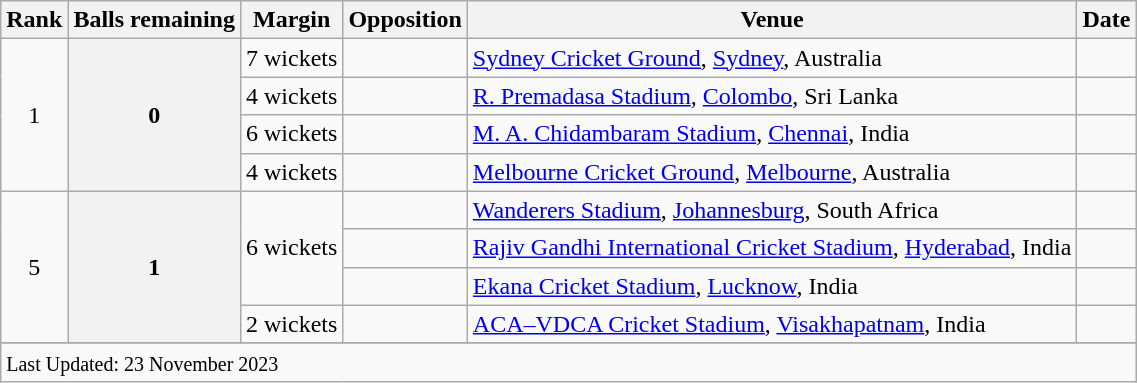<table class="wikitable sortable">
<tr>
<th scope=col>Rank</th>
<th scope=col>Balls remaining</th>
<th scope=col>Margin</th>
<th scope=col>Opposition</th>
<th scope=col>Venue</th>
<th scope=col>Date</th>
</tr>
<tr>
<td align=center rowspan=4>1</td>
<th scope=row style=text-align:center rowspan=4>0</th>
<td scope=row style=text-align:center;>7 wickets</td>
<td></td>
<td><a href='#'>Sydney Cricket Ground</a>, <a href='#'>Sydney</a>, Australia</td>
<td></td>
</tr>
<tr>
<td scope=row style=text-align:center;>4 wickets</td>
<td></td>
<td><a href='#'>R. Premadasa Stadium</a>, <a href='#'>Colombo</a>, Sri Lanka</td>
<td></td>
</tr>
<tr>
<td scope=row style=text-align:center;>6 wickets</td>
<td></td>
<td><a href='#'>M. A. Chidambaram Stadium</a>, <a href='#'>Chennai</a>, India</td>
<td></td>
</tr>
<tr>
<td scope=row style=text-align:center;>4 wickets</td>
<td></td>
<td><a href='#'>Melbourne Cricket Ground</a>, <a href='#'>Melbourne</a>, Australia</td>
<td> </td>
</tr>
<tr>
<td align=center rowspan=4>5</td>
<th scope=row style=text-align:center rowspan=4>1</th>
<td scope=row style=text-align:center; rowspan=3>6 wickets</td>
<td></td>
<td><a href='#'>Wanderers Stadium</a>, <a href='#'>Johannesburg</a>, South Africa</td>
<td></td>
</tr>
<tr>
<td></td>
<td><a href='#'>Rajiv Gandhi International Cricket Stadium</a>, <a href='#'>Hyderabad</a>, India</td>
<td></td>
</tr>
<tr>
<td></td>
<td><a href='#'>Ekana Cricket Stadium</a>, <a href='#'>Lucknow</a>, India</td>
<td></td>
</tr>
<tr>
<td scope=row style=text-align:center;>2 wickets</td>
<td></td>
<td><a href='#'>ACA–VDCA Cricket Stadium</a>, <a href='#'>Visakhapatnam</a>, India</td>
<td></td>
</tr>
<tr>
</tr>
<tr class=sortbottom>
<td colspan=6><small>Last Updated: 23 November 2023</small></td>
</tr>
</table>
